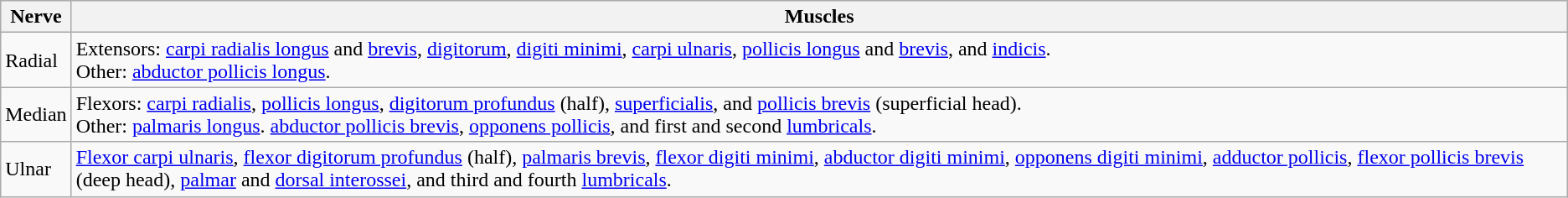<table class="wikitable">
<tr>
<th>Nerve</th>
<th>Muscles</th>
</tr>
<tr>
<td>Radial</td>
<td>Extensors: <a href='#'>carpi radialis longus</a> and <a href='#'>brevis</a>, <a href='#'>digitorum</a>, <a href='#'>digiti minimi</a>, <a href='#'>carpi ulnaris</a>, <a href='#'>pollicis longus</a> and <a href='#'>brevis</a>, and <a href='#'>indicis</a>.<br>Other: <a href='#'>abductor pollicis longus</a>.</td>
</tr>
<tr>
<td>Median</td>
<td>Flexors: <a href='#'>carpi radialis</a>, <a href='#'>pollicis longus</a>, <a href='#'>digitorum profundus</a> (half), <a href='#'>superficialis</a>, and <a href='#'>pollicis brevis</a> (superficial head).<br>Other: <a href='#'>palmaris longus</a>. <a href='#'>abductor pollicis brevis</a>, <a href='#'>opponens pollicis</a>, and first and second <a href='#'>lumbricals</a>.</td>
</tr>
<tr>
<td>Ulnar</td>
<td><a href='#'>Flexor carpi ulnaris</a>, <a href='#'>flexor digitorum profundus</a> (half), <a href='#'>palmaris brevis</a>, <a href='#'>flexor digiti minimi</a>, <a href='#'>abductor digiti minimi</a>, <a href='#'>opponens digiti minimi</a>, <a href='#'>adductor pollicis</a>, <a href='#'>flexor pollicis brevis</a> (deep head), <a href='#'>palmar</a> and <a href='#'>dorsal interossei</a>, and third and fourth <a href='#'>lumbricals</a>.</td>
</tr>
</table>
